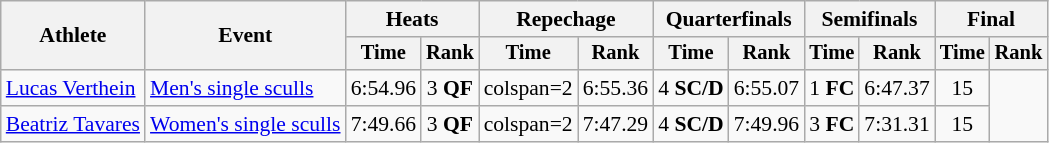<table class=wikitable style=font-size:90%;text-align:center>
<tr>
<th rowspan=2>Athlete</th>
<th rowspan=2>Event</th>
<th colspan=2>Heats</th>
<th colspan=2>Repechage</th>
<th colspan=2>Quarterfinals</th>
<th colspan=2>Semifinals</th>
<th colspan=2>Final</th>
</tr>
<tr style=font-size:95%>
<th>Time</th>
<th>Rank</th>
<th>Time</th>
<th>Rank</th>
<th>Time</th>
<th>Rank</th>
<th>Time</th>
<th>Rank</th>
<th>Time</th>
<th>Rank</th>
</tr>
<tr>
<td align=left><a href='#'>Lucas Verthein</a></td>
<td align=left><a href='#'>Men's single sculls</a></td>
<td>6:54.96</td>
<td>3 <strong>QF</strong></td>
<td>colspan=2</td>
<td>6:55.36</td>
<td>4 <strong>SC/D</strong></td>
<td>6:55.07</td>
<td>1 <strong>FC</strong></td>
<td>6:47.37</td>
<td>15</td>
</tr>
<tr>
<td align=left><a href='#'>Beatriz Tavares</a></td>
<td align=left><a href='#'>Women's single sculls</a></td>
<td>7:49.66</td>
<td>3 <strong>QF</strong></td>
<td>colspan=2</td>
<td>7:47.29</td>
<td>4 <strong>SC/D</strong></td>
<td>7:49.96</td>
<td>3 <strong>FC</strong></td>
<td>7:31.31</td>
<td>15</td>
</tr>
</table>
